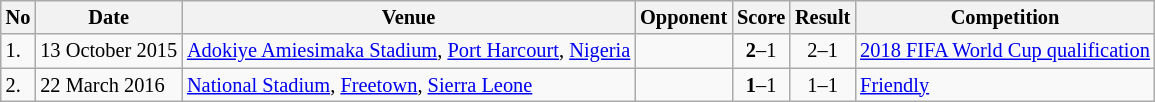<table class="wikitable" style="font-size:85%;">
<tr>
<th>No</th>
<th>Date</th>
<th>Venue</th>
<th>Opponent</th>
<th>Score</th>
<th>Result</th>
<th>Competition</th>
</tr>
<tr>
<td>1.</td>
<td>13 October 2015</td>
<td><a href='#'>Adokiye Amiesimaka Stadium</a>, <a href='#'>Port Harcourt</a>, <a href='#'>Nigeria</a></td>
<td></td>
<td align=center><strong>2</strong>–1</td>
<td align=center>2–1</td>
<td><a href='#'>2018 FIFA World Cup qualification</a></td>
</tr>
<tr>
<td>2.</td>
<td>22 March 2016</td>
<td><a href='#'>National Stadium</a>, <a href='#'>Freetown</a>, <a href='#'>Sierra Leone</a></td>
<td></td>
<td align=center><strong>1</strong>–1</td>
<td align=center>1–1</td>
<td><a href='#'>Friendly</a></td>
</tr>
</table>
